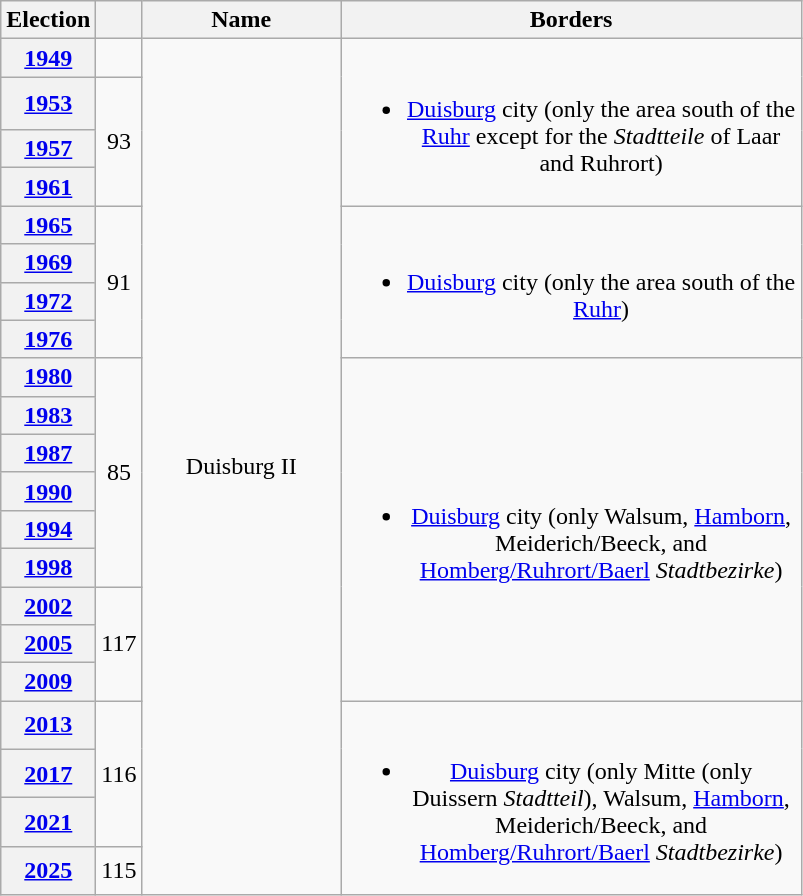<table class=wikitable style="text-align:center">
<tr>
<th>Election</th>
<th></th>
<th width=125px>Name</th>
<th width=300px>Borders</th>
</tr>
<tr>
<th><a href='#'>1949</a></th>
<td></td>
<td rowspan=21>Duisburg II</td>
<td rowspan=4><br><ul><li><a href='#'>Duisburg</a> city (only the area south of the <a href='#'>Ruhr</a> except for the <em>Stadtteile</em> of Laar and Ruhrort)</li></ul></td>
</tr>
<tr>
<th><a href='#'>1953</a></th>
<td rowspan=3>93</td>
</tr>
<tr>
<th><a href='#'>1957</a></th>
</tr>
<tr>
<th><a href='#'>1961</a></th>
</tr>
<tr>
<th><a href='#'>1965</a></th>
<td rowspan=4>91</td>
<td rowspan=4><br><ul><li><a href='#'>Duisburg</a> city (only the area south of the <a href='#'>Ruhr</a>)</li></ul></td>
</tr>
<tr>
<th><a href='#'>1969</a></th>
</tr>
<tr>
<th><a href='#'>1972</a></th>
</tr>
<tr>
<th><a href='#'>1976</a></th>
</tr>
<tr>
<th><a href='#'>1980</a></th>
<td rowspan=6>85</td>
<td rowspan=9><br><ul><li><a href='#'>Duisburg</a> city (only Walsum, <a href='#'>Hamborn</a>, Meiderich/Beeck, and <a href='#'>Homberg/Ruhrort/Baerl</a> <em>Stadtbezirke</em>)</li></ul></td>
</tr>
<tr>
<th><a href='#'>1983</a></th>
</tr>
<tr>
<th><a href='#'>1987</a></th>
</tr>
<tr>
<th><a href='#'>1990</a></th>
</tr>
<tr>
<th><a href='#'>1994</a></th>
</tr>
<tr>
<th><a href='#'>1998</a></th>
</tr>
<tr>
<th><a href='#'>2002</a></th>
<td rowspan=3>117</td>
</tr>
<tr>
<th><a href='#'>2005</a></th>
</tr>
<tr>
<th><a href='#'>2009</a></th>
</tr>
<tr>
<th><a href='#'>2013</a></th>
<td rowspan=3>116</td>
<td rowspan=4><br><ul><li><a href='#'>Duisburg</a> city (only Mitte (only Duissern <em>Stadtteil</em>), Walsum, <a href='#'>Hamborn</a>, Meiderich/Beeck, and <a href='#'>Homberg/Ruhrort/Baerl</a> <em>Stadtbezirke</em>)</li></ul></td>
</tr>
<tr>
<th><a href='#'>2017</a></th>
</tr>
<tr>
<th><a href='#'>2021</a></th>
</tr>
<tr>
<th><a href='#'>2025</a></th>
<td>115</td>
</tr>
</table>
